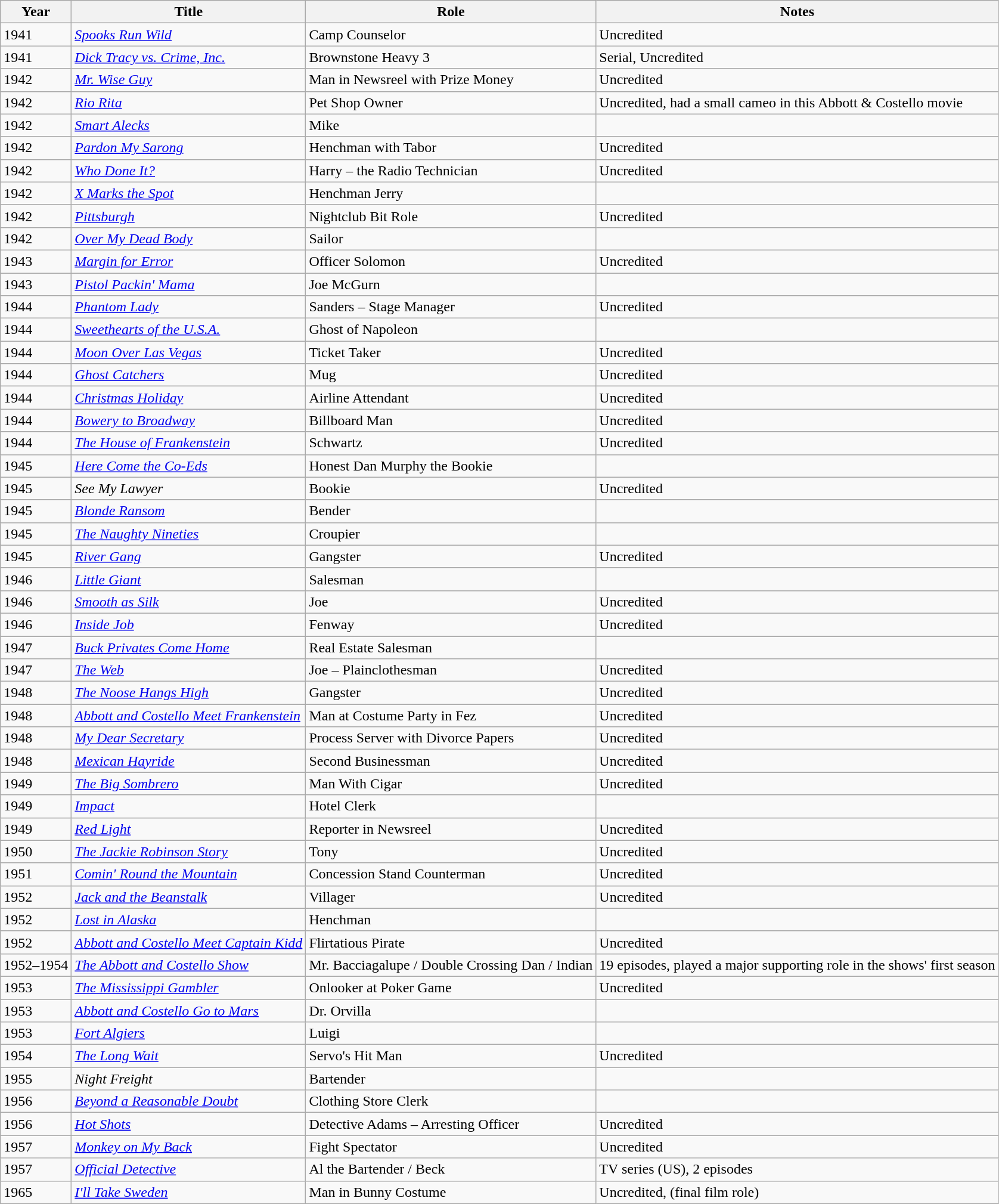<table class="wikitable">
<tr>
<th>Year</th>
<th>Title</th>
<th>Role</th>
<th>Notes</th>
</tr>
<tr>
<td>1941</td>
<td><em><a href='#'>Spooks Run Wild</a></em></td>
<td>Camp Counselor</td>
<td>Uncredited</td>
</tr>
<tr>
<td>1941</td>
<td><em><a href='#'>Dick Tracy vs. Crime, Inc.</a></em></td>
<td>Brownstone Heavy 3</td>
<td>Serial, Uncredited</td>
</tr>
<tr>
<td>1942</td>
<td><em><a href='#'>Mr. Wise Guy</a></em></td>
<td>Man in Newsreel with Prize Money</td>
<td>Uncredited</td>
</tr>
<tr>
<td>1942</td>
<td><em><a href='#'>Rio Rita</a></em></td>
<td>Pet Shop Owner</td>
<td>Uncredited, had a small cameo in this Abbott & Costello movie</td>
</tr>
<tr>
<td>1942</td>
<td><em><a href='#'>Smart Alecks</a></em></td>
<td>Mike</td>
<td></td>
</tr>
<tr>
<td>1942</td>
<td><em><a href='#'>Pardon My Sarong</a></em></td>
<td>Henchman with Tabor</td>
<td>Uncredited</td>
</tr>
<tr>
<td>1942</td>
<td><em><a href='#'>Who Done It?</a></em></td>
<td>Harry – the Radio Technician</td>
<td>Uncredited</td>
</tr>
<tr>
<td>1942</td>
<td><em><a href='#'>X Marks the Spot</a></em></td>
<td>Henchman Jerry</td>
<td></td>
</tr>
<tr>
<td>1942</td>
<td><em><a href='#'>Pittsburgh</a></em></td>
<td>Nightclub Bit Role</td>
<td>Uncredited</td>
</tr>
<tr>
<td>1942</td>
<td><em><a href='#'>Over My Dead Body</a></em></td>
<td>Sailor</td>
<td></td>
</tr>
<tr>
<td>1943</td>
<td><em><a href='#'>Margin for Error</a></em></td>
<td>Officer Solomon</td>
<td>Uncredited</td>
</tr>
<tr>
<td>1943</td>
<td><em><a href='#'>Pistol Packin' Mama</a></em></td>
<td>Joe McGurn</td>
<td></td>
</tr>
<tr>
<td>1944</td>
<td><em><a href='#'>Phantom Lady</a></em></td>
<td>Sanders – Stage Manager</td>
<td>Uncredited</td>
</tr>
<tr>
<td>1944</td>
<td><em><a href='#'>Sweethearts of the U.S.A.</a></em></td>
<td>Ghost of Napoleon</td>
<td></td>
</tr>
<tr>
<td>1944</td>
<td><em><a href='#'>Moon Over Las Vegas</a></em></td>
<td>Ticket Taker</td>
<td>Uncredited</td>
</tr>
<tr>
<td>1944</td>
<td><em><a href='#'>Ghost Catchers</a></em></td>
<td>Mug</td>
<td>Uncredited</td>
</tr>
<tr>
<td>1944</td>
<td><em><a href='#'>Christmas Holiday</a></em></td>
<td>Airline Attendant</td>
<td>Uncredited</td>
</tr>
<tr>
<td>1944</td>
<td><em><a href='#'>Bowery to Broadway</a></em></td>
<td>Billboard Man</td>
<td>Uncredited</td>
</tr>
<tr>
<td>1944</td>
<td><em><a href='#'>The House of Frankenstein</a></em></td>
<td>Schwartz</td>
<td>Uncredited</td>
</tr>
<tr>
<td>1945</td>
<td><em><a href='#'>Here Come the Co-Eds</a></em></td>
<td>Honest Dan Murphy the Bookie</td>
<td></td>
</tr>
<tr>
<td>1945</td>
<td><em>See My Lawyer</em></td>
<td>Bookie</td>
<td>Uncredited</td>
</tr>
<tr>
<td>1945</td>
<td><em><a href='#'>Blonde Ransom</a></em></td>
<td>Bender</td>
<td></td>
</tr>
<tr>
<td>1945</td>
<td><em><a href='#'>The Naughty Nineties</a></em></td>
<td>Croupier</td>
<td></td>
</tr>
<tr>
<td>1945</td>
<td><em><a href='#'>River Gang</a></em></td>
<td>Gangster</td>
<td>Uncredited</td>
</tr>
<tr>
<td>1946</td>
<td><em><a href='#'>Little Giant</a></em></td>
<td>Salesman</td>
<td></td>
</tr>
<tr>
<td>1946</td>
<td><em><a href='#'>Smooth as Silk</a></em></td>
<td>Joe</td>
<td>Uncredited</td>
</tr>
<tr>
<td>1946</td>
<td><em><a href='#'>Inside Job</a></em></td>
<td>Fenway</td>
<td>Uncredited</td>
</tr>
<tr>
<td>1947</td>
<td><em><a href='#'>Buck Privates Come Home</a></em></td>
<td>Real Estate Salesman</td>
<td></td>
</tr>
<tr>
<td>1947</td>
<td><em><a href='#'>The Web</a></em></td>
<td>Joe – Plainclothesman</td>
<td>Uncredited</td>
</tr>
<tr>
<td>1948</td>
<td><em><a href='#'>The Noose Hangs High</a></em></td>
<td>Gangster</td>
<td>Uncredited</td>
</tr>
<tr>
<td>1948</td>
<td><em><a href='#'>Abbott and Costello Meet Frankenstein</a></em></td>
<td>Man at Costume Party in Fez</td>
<td>Uncredited</td>
</tr>
<tr>
<td>1948</td>
<td><em><a href='#'>My Dear Secretary</a></em></td>
<td>Process Server with Divorce Papers</td>
<td>Uncredited</td>
</tr>
<tr>
<td>1948</td>
<td><em><a href='#'>Mexican Hayride</a></em></td>
<td>Second Businessman</td>
<td>Uncredited</td>
</tr>
<tr>
<td>1949</td>
<td><em><a href='#'>The Big Sombrero</a></em></td>
<td>Man With Cigar</td>
<td>Uncredited</td>
</tr>
<tr>
<td>1949</td>
<td><em><a href='#'>Impact</a></em></td>
<td>Hotel Clerk</td>
<td></td>
</tr>
<tr>
<td>1949</td>
<td><em><a href='#'>Red Light</a></em></td>
<td>Reporter in Newsreel</td>
<td>Uncredited</td>
</tr>
<tr>
<td>1950</td>
<td><em><a href='#'>The Jackie Robinson Story</a></em></td>
<td>Tony</td>
<td>Uncredited</td>
</tr>
<tr>
<td>1951</td>
<td><em><a href='#'>Comin' Round the Mountain</a></em></td>
<td>Concession Stand Counterman</td>
<td>Uncredited</td>
</tr>
<tr>
<td>1952</td>
<td><em><a href='#'>Jack and the Beanstalk</a></em></td>
<td>Villager</td>
<td>Uncredited</td>
</tr>
<tr>
<td>1952</td>
<td><em><a href='#'>Lost in Alaska</a></em></td>
<td>Henchman</td>
<td></td>
</tr>
<tr>
<td>1952</td>
<td><em><a href='#'>Abbott and Costello Meet Captain Kidd</a></em></td>
<td>Flirtatious Pirate</td>
<td>Uncredited</td>
</tr>
<tr>
<td>1952–1954</td>
<td><em><a href='#'>The Abbott and Costello Show</a></em></td>
<td>Mr. Bacciagalupe / Double Crossing Dan / Indian</td>
<td>19 episodes, played a major supporting role in the shows' first season</td>
</tr>
<tr>
<td>1953</td>
<td><em><a href='#'>The Mississippi Gambler</a></em></td>
<td>Onlooker at Poker Game</td>
<td>Uncredited</td>
</tr>
<tr>
<td>1953</td>
<td><em><a href='#'>Abbott and Costello Go to Mars</a></em></td>
<td>Dr. Orvilla</td>
<td></td>
</tr>
<tr>
<td>1953</td>
<td><em><a href='#'>Fort Algiers</a></em></td>
<td>Luigi</td>
<td></td>
</tr>
<tr>
<td>1954</td>
<td><em><a href='#'>The Long Wait</a></em></td>
<td>Servo's Hit Man</td>
<td>Uncredited</td>
</tr>
<tr>
<td>1955</td>
<td><em>Night Freight</em></td>
<td>Bartender</td>
<td></td>
</tr>
<tr>
<td>1956</td>
<td><em><a href='#'>Beyond a Reasonable Doubt</a></em></td>
<td>Clothing Store Clerk</td>
<td></td>
</tr>
<tr>
<td>1956</td>
<td><em><a href='#'>Hot Shots</a></em></td>
<td>Detective Adams – Arresting Officer</td>
<td>Uncredited</td>
</tr>
<tr>
<td>1957</td>
<td><em><a href='#'>Monkey on My Back</a></em></td>
<td>Fight Spectator</td>
<td>Uncredited</td>
</tr>
<tr>
<td>1957</td>
<td><em><a href='#'>Official Detective</a></em></td>
<td>Al the Bartender / Beck</td>
<td>TV series (US), 2 episodes</td>
</tr>
<tr>
<td>1965</td>
<td><em><a href='#'>I'll Take Sweden</a></em></td>
<td>Man in Bunny Costume</td>
<td>Uncredited, (final film role)</td>
</tr>
</table>
